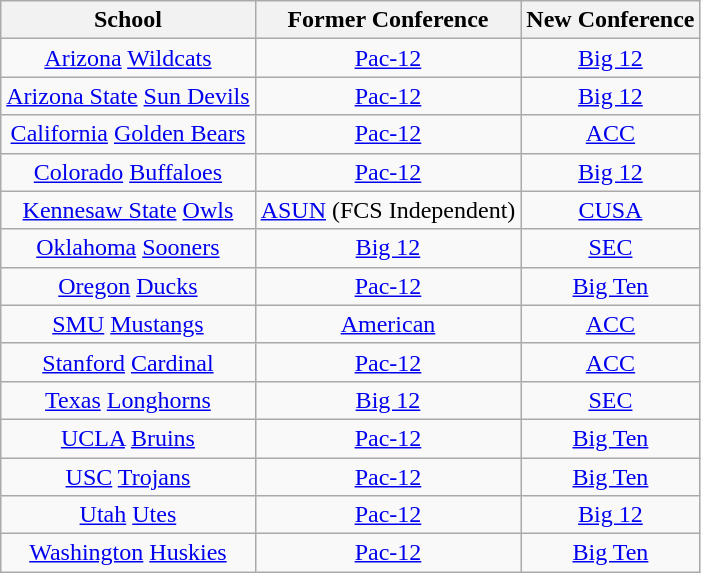<table class="wikitable sortable" style="text-align: center;">
<tr>
<th>School</th>
<th>Former Conference</th>
<th>New Conference</th>
</tr>
<tr>
<td><a href='#'>Arizona</a> <a href='#'>Wildcats</a></td>
<td><a href='#'>Pac-12</a></td>
<td><a href='#'>Big 12</a></td>
</tr>
<tr>
<td><a href='#'>Arizona State</a> <a href='#'>Sun Devils</a></td>
<td><a href='#'>Pac-12</a></td>
<td><a href='#'>Big 12</a></td>
</tr>
<tr>
<td><a href='#'>California</a> <a href='#'>Golden Bears</a></td>
<td><a href='#'>Pac-12</a></td>
<td><a href='#'>ACC</a></td>
</tr>
<tr>
<td><a href='#'>Colorado</a> <a href='#'>Buffaloes</a></td>
<td><a href='#'>Pac-12</a></td>
<td><a href='#'>Big 12</a></td>
</tr>
<tr>
<td><a href='#'>Kennesaw State</a> <a href='#'>Owls</a></td>
<td><a href='#'>ASUN</a> (FCS Independent)</td>
<td><a href='#'>CUSA</a></td>
</tr>
<tr>
<td><a href='#'>Oklahoma</a> <a href='#'>Sooners</a></td>
<td><a href='#'>Big 12</a></td>
<td><a href='#'>SEC</a></td>
</tr>
<tr>
<td><a href='#'>Oregon</a> <a href='#'>Ducks</a></td>
<td><a href='#'>Pac-12</a></td>
<td><a href='#'>Big Ten</a></td>
</tr>
<tr>
<td><a href='#'>SMU</a> <a href='#'>Mustangs</a></td>
<td><a href='#'>American</a></td>
<td><a href='#'>ACC</a></td>
</tr>
<tr>
<td><a href='#'>Stanford</a> <a href='#'>Cardinal</a></td>
<td><a href='#'>Pac-12</a></td>
<td><a href='#'>ACC</a></td>
</tr>
<tr>
<td><a href='#'>Texas</a> <a href='#'>Longhorns</a></td>
<td><a href='#'>Big 12</a></td>
<td><a href='#'>SEC</a></td>
</tr>
<tr>
<td><a href='#'>UCLA</a> <a href='#'>Bruins</a></td>
<td><a href='#'>Pac-12</a></td>
<td><a href='#'>Big Ten</a></td>
</tr>
<tr>
<td><a href='#'>USC</a> <a href='#'>Trojans</a></td>
<td><a href='#'>Pac-12</a></td>
<td><a href='#'>Big Ten</a></td>
</tr>
<tr>
<td><a href='#'>Utah</a> <a href='#'>Utes</a></td>
<td><a href='#'>Pac-12</a></td>
<td><a href='#'>Big 12</a></td>
</tr>
<tr>
<td><a href='#'>Washington</a> <a href='#'>Huskies</a></td>
<td><a href='#'>Pac-12</a></td>
<td><a href='#'>Big Ten</a></td>
</tr>
</table>
